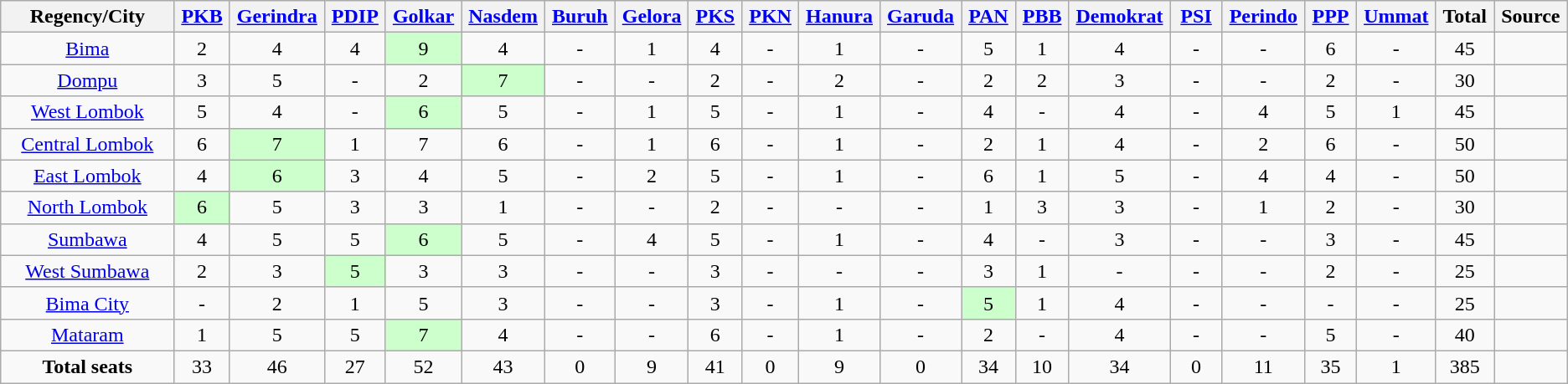<table class="wikitable sortable" style="text-align:center">
<tr>
<th scope=col width=10%>Regency/City</th>
<th scope=col width=3%><a href='#'>PKB</a></th>
<th scope=col width=3%><a href='#'>Gerindra</a></th>
<th scope=col width=3%><a href='#'>PDIP</a></th>
<th scope=col width=3%><a href='#'>Golkar</a></th>
<th scope=col width=3%><a href='#'>Nasdem</a></th>
<th scope=col width=3%><a href='#'>Buruh</a></th>
<th scope=col width=3%><a href='#'>Gelora</a></th>
<th scope=col width=3%><a href='#'>PKS</a></th>
<th scope=col width=3%><a href='#'>PKN</a></th>
<th scope=col width=3%><a href='#'>Hanura</a></th>
<th scope=col width=3%><a href='#'>Garuda</a></th>
<th scope=col width=3%><a href='#'>PAN</a></th>
<th scope=col width=3%><a href='#'>PBB</a></th>
<th scope=col width=3%><a href='#'>Demokrat</a></th>
<th scope=col width=3%><a href='#'>PSI</a></th>
<th scope=col width=3%><a href='#'>Perindo</a></th>
<th scope=col width=3%><a href='#'>PPP</a></th>
<th scope=col width=3%><a href='#'>Ummat</a></th>
<th scope=col width=3%>Total</th>
<th scope=col width=3%>Source</th>
</tr>
<tr>
<td><a href='#'>Bima</a></td>
<td>2</td>
<td>4</td>
<td>4</td>
<td style="background:#cfc;">9</td>
<td>4</td>
<td>-</td>
<td>1</td>
<td>4</td>
<td>-</td>
<td>1</td>
<td>-</td>
<td>5</td>
<td>1</td>
<td>4</td>
<td>-</td>
<td>-</td>
<td>6</td>
<td>-</td>
<td>45</td>
<td></td>
</tr>
<tr>
<td><a href='#'>Dompu</a></td>
<td>3</td>
<td>5</td>
<td>-</td>
<td>2</td>
<td style="background:#cfc;">7</td>
<td>-</td>
<td>-</td>
<td>2</td>
<td>-</td>
<td>2</td>
<td>-</td>
<td>2</td>
<td>2</td>
<td>3</td>
<td>-</td>
<td>-</td>
<td>2</td>
<td>-</td>
<td>30</td>
<td></td>
</tr>
<tr>
<td><a href='#'>West Lombok</a></td>
<td>5</td>
<td>4</td>
<td>-</td>
<td style="background:#cfc;">6</td>
<td>5</td>
<td>-</td>
<td>1</td>
<td>5</td>
<td>-</td>
<td>1</td>
<td>-</td>
<td>4</td>
<td>-</td>
<td>4</td>
<td>-</td>
<td>4</td>
<td>5</td>
<td>1</td>
<td>45</td>
<td></td>
</tr>
<tr>
<td><a href='#'>Central Lombok</a></td>
<td>6</td>
<td style="background:#cfc;">7</td>
<td>1</td>
<td>7</td>
<td>6</td>
<td>-</td>
<td>1</td>
<td>6</td>
<td>-</td>
<td>1</td>
<td>-</td>
<td>2</td>
<td>1</td>
<td>4</td>
<td>-</td>
<td>2</td>
<td>6</td>
<td>-</td>
<td>50</td>
<td></td>
</tr>
<tr>
<td><a href='#'>East Lombok</a></td>
<td>4</td>
<td style="background:#cfc;">6</td>
<td>3</td>
<td>4</td>
<td>5</td>
<td>-</td>
<td>2</td>
<td>5</td>
<td>-</td>
<td>1</td>
<td>-</td>
<td>6</td>
<td>1</td>
<td>5</td>
<td>-</td>
<td>4</td>
<td>4</td>
<td>-</td>
<td>50</td>
<td></td>
</tr>
<tr>
<td><a href='#'>North Lombok</a></td>
<td style="background:#cfc;">6</td>
<td>5</td>
<td>3</td>
<td>3</td>
<td>1</td>
<td>-</td>
<td>-</td>
<td>2</td>
<td>-</td>
<td>-</td>
<td>-</td>
<td>1</td>
<td>3</td>
<td>3</td>
<td>-</td>
<td>1</td>
<td>2</td>
<td>-</td>
<td>30</td>
<td></td>
</tr>
<tr>
<td><a href='#'>Sumbawa</a></td>
<td>4</td>
<td>5</td>
<td>5</td>
<td style="background:#cfc;">6</td>
<td>5</td>
<td>-</td>
<td>4</td>
<td>5</td>
<td>-</td>
<td>1</td>
<td>-</td>
<td>4</td>
<td>-</td>
<td>3</td>
<td>-</td>
<td>-</td>
<td>3</td>
<td>-</td>
<td>45</td>
<td></td>
</tr>
<tr>
<td><a href='#'>West Sumbawa</a></td>
<td>2</td>
<td>3</td>
<td style="background:#cfc;">5</td>
<td>3</td>
<td>3</td>
<td>-</td>
<td>-</td>
<td>3</td>
<td>-</td>
<td>-</td>
<td>-</td>
<td>3</td>
<td>1</td>
<td>-</td>
<td>-</td>
<td>-</td>
<td>2</td>
<td>-</td>
<td>25</td>
<td></td>
</tr>
<tr>
<td><a href='#'>Bima City</a></td>
<td>-</td>
<td>2</td>
<td>1</td>
<td>5</td>
<td>3</td>
<td>-</td>
<td>-</td>
<td>3</td>
<td>-</td>
<td>1</td>
<td>-</td>
<td style="background:#cfc;">5</td>
<td>1</td>
<td>4</td>
<td>-</td>
<td>-</td>
<td>-</td>
<td>-</td>
<td>25</td>
<td></td>
</tr>
<tr>
<td><a href='#'>Mataram</a></td>
<td>1</td>
<td>5</td>
<td>5</td>
<td style="background:#cfc;">7</td>
<td>4</td>
<td>-</td>
<td>-</td>
<td>6</td>
<td>-</td>
<td>1</td>
<td>-</td>
<td>2</td>
<td>-</td>
<td>4</td>
<td>-</td>
<td>-</td>
<td>5</td>
<td>-</td>
<td>40</td>
<td></td>
</tr>
<tr>
<td><strong>Total seats</strong></td>
<td>33</td>
<td>46</td>
<td>27</td>
<td>52</td>
<td>43</td>
<td>0</td>
<td>9</td>
<td>41</td>
<td>0</td>
<td>9</td>
<td>0</td>
<td>34</td>
<td>10</td>
<td>34</td>
<td>0</td>
<td>11</td>
<td>35</td>
<td>1</td>
<td>385</td>
</tr>
</table>
